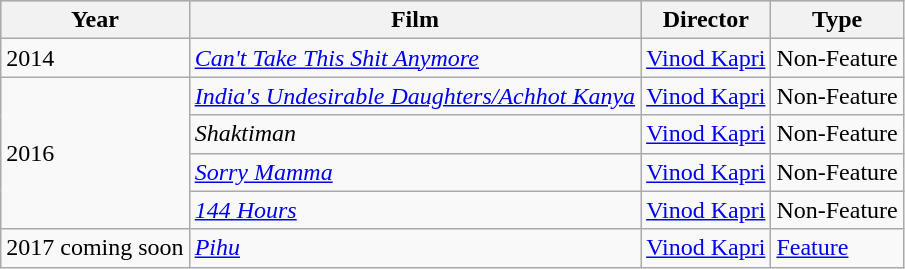<table class="wikitable">
<tr style="background:#ccc; text-align:center;">
<th>Year</th>
<th>Film</th>
<th>Director</th>
<th>Type</th>
</tr>
<tr>
<td rowspan="1">2014</td>
<td><em><a href='#'>Can't Take This Shit Anymore</a></em></td>
<td><a href='#'>Vinod Kapri</a></td>
<td>Non-Feature</td>
</tr>
<tr>
<td rowspan="4">2016</td>
<td><em><a href='#'>India's Undesirable Daughters/Achhot Kanya</a></em></td>
<td><a href='#'>Vinod Kapri</a></td>
<td>Non-Feature</td>
</tr>
<tr>
<td><em>Shaktiman</em></td>
<td><a href='#'>Vinod Kapri</a></td>
<td>Non-Feature</td>
</tr>
<tr>
<td><em><a href='#'>Sorry Mamma</a></em></td>
<td><a href='#'>Vinod Kapri</a></td>
<td>Non-Feature</td>
</tr>
<tr>
<td><em><a href='#'>144 Hours</a></em></td>
<td><a href='#'>Vinod Kapri</a></td>
<td>Non-Feature</td>
</tr>
<tr>
<td rowspan="1">2017 coming soon</td>
<td><em><a href='#'>Pihu</a></em></td>
<td><a href='#'>Vinod Kapri</a></td>
<td><a href='#'>Feature</a></td>
</tr>
</table>
